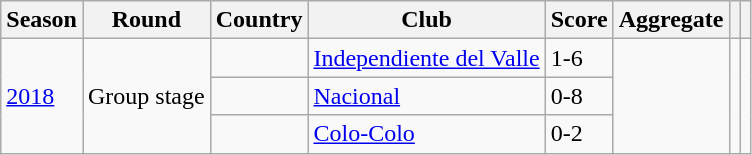<table class="wikitable">
<tr>
<th>Season</th>
<th>Round</th>
<th>Country</th>
<th>Club</th>
<th>Score</th>
<th><strong>Aggregate</strong></th>
<th></th>
<th></th>
</tr>
<tr>
<td rowspan="3"><a href='#'>2018</a></td>
<td rowspan="3">Group stage</td>
<td></td>
<td><a href='#'>Independiente del Valle</a></td>
<td>1-6</td>
<td rowspan="3"></td>
<td rowspan="3"></td>
<td rowspan="3"></td>
</tr>
<tr>
<td></td>
<td><a href='#'>Nacional</a></td>
<td>0-8</td>
</tr>
<tr>
<td></td>
<td><a href='#'>Colo-Colo</a></td>
<td>0-2</td>
</tr>
</table>
